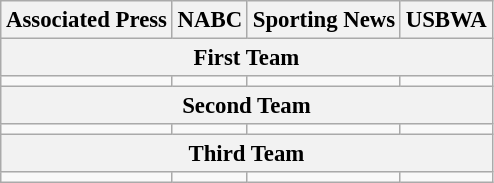<table class="wikitable" style="font-size: 95%; text-align:center;">
<tr>
<th>Associated Press</th>
<th>NABC</th>
<th>Sporting News</th>
<th>USBWA</th>
</tr>
<tr>
<th colspan=4>First Team</th>
</tr>
<tr>
<td></td>
<td></td>
<td></td>
<td></td>
</tr>
<tr>
<th colspan=4>Second Team</th>
</tr>
<tr>
<td></td>
<td></td>
<td></td>
<td></td>
</tr>
<tr>
<th colspan=4>Third Team</th>
</tr>
<tr>
<td></td>
<td></td>
<td></td>
<td></td>
</tr>
</table>
